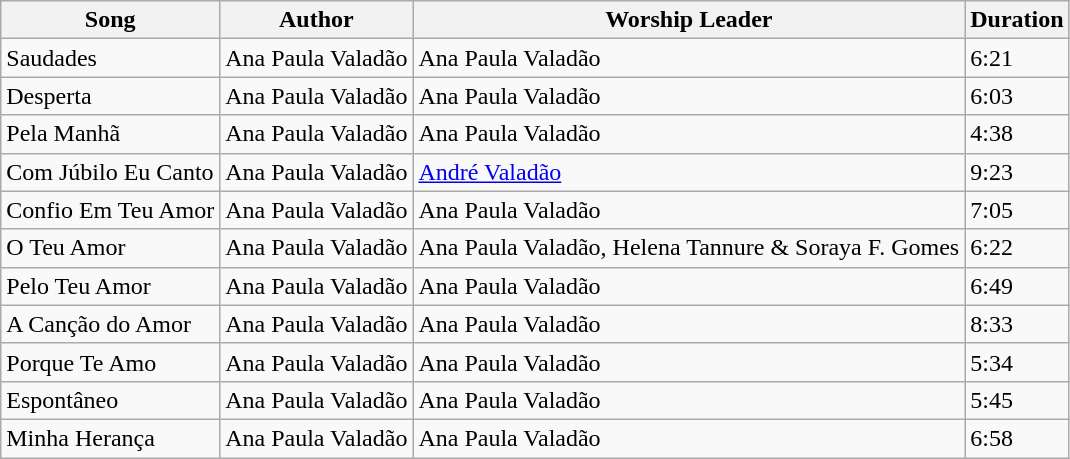<table class="wikitable">
<tr>
<th>Song</th>
<th>Author</th>
<th>Worship Leader</th>
<th>Duration</th>
</tr>
<tr>
<td>Saudades</td>
<td>Ana Paula Valadão</td>
<td>Ana Paula Valadão</td>
<td>6:21</td>
</tr>
<tr>
<td>Desperta</td>
<td>Ana Paula Valadão</td>
<td>Ana Paula Valadão</td>
<td>6:03</td>
</tr>
<tr>
<td>Pela Manhã</td>
<td>Ana Paula Valadão</td>
<td>Ana Paula Valadão</td>
<td>4:38</td>
</tr>
<tr>
<td>Com Júbilo Eu Canto</td>
<td>Ana Paula Valadão</td>
<td><a href='#'>André Valadão</a></td>
<td>9:23</td>
</tr>
<tr>
<td>Confio Em Teu Amor</td>
<td>Ana Paula Valadão</td>
<td>Ana Paula Valadão</td>
<td>7:05</td>
</tr>
<tr>
<td>O Teu Amor</td>
<td>Ana Paula Valadão</td>
<td>Ana Paula Valadão, Helena Tannure & Soraya F. Gomes</td>
<td>6:22</td>
</tr>
<tr>
<td>Pelo Teu Amor</td>
<td>Ana Paula Valadão</td>
<td>Ana Paula Valadão</td>
<td>6:49</td>
</tr>
<tr>
<td>A Canção do Amor</td>
<td>Ana Paula Valadão</td>
<td>Ana Paula Valadão</td>
<td>8:33</td>
</tr>
<tr>
<td>Porque Te Amo</td>
<td>Ana Paula Valadão</td>
<td>Ana Paula Valadão</td>
<td>5:34</td>
</tr>
<tr>
<td>Espontâneo</td>
<td>Ana Paula Valadão</td>
<td>Ana Paula Valadão</td>
<td>5:45</td>
</tr>
<tr>
<td>Minha Herança</td>
<td>Ana Paula Valadão</td>
<td>Ana Paula Valadão</td>
<td>6:58</td>
</tr>
</table>
